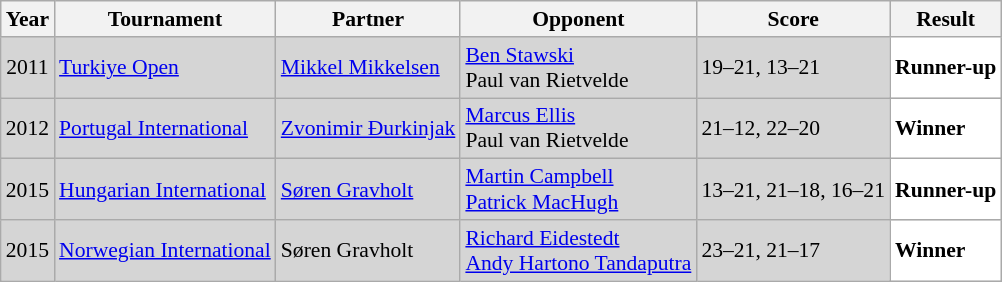<table class="sortable wikitable" style="font-size: 90%;">
<tr>
<th>Year</th>
<th>Tournament</th>
<th>Partner</th>
<th>Opponent</th>
<th>Score</th>
<th>Result</th>
</tr>
<tr style="background:#D5D5D5">
<td align="center">2011</td>
<td align="left"><a href='#'>Turkiye Open</a></td>
<td align="left"> <a href='#'>Mikkel Mikkelsen</a></td>
<td align="left"> <a href='#'>Ben Stawski</a> <br>  Paul van Rietvelde</td>
<td align="left">19–21, 13–21</td>
<td style="text-align:left; background:white"> <strong>Runner-up</strong></td>
</tr>
<tr style="background:#D5D5D5">
<td align="center">2012</td>
<td align="left"><a href='#'>Portugal International</a></td>
<td align="left"> <a href='#'>Zvonimir Đurkinjak</a></td>
<td align="left"> <a href='#'>Marcus Ellis</a><br> Paul van Rietvelde</td>
<td align="left">21–12, 22–20</td>
<td style="text-align:left; background:white"> <strong>Winner</strong></td>
</tr>
<tr style="background:#D5D5D5">
<td align="center">2015</td>
<td align="left"><a href='#'>Hungarian International</a></td>
<td align="left"> <a href='#'>Søren Gravholt</a></td>
<td align="left"> <a href='#'>Martin Campbell</a><br> <a href='#'>Patrick MacHugh</a></td>
<td align="left">13–21, 21–18, 16–21</td>
<td style="text-align:left; background:white"> <strong>Runner-up</strong></td>
</tr>
<tr style="background:#D5D5D5">
<td align="center">2015</td>
<td align="left"><a href='#'>Norwegian International</a></td>
<td align="left"> Søren Gravholt</td>
<td align="left"> <a href='#'>Richard Eidestedt</a><br> <a href='#'>Andy Hartono Tandaputra</a></td>
<td align="left">23–21, 21–17</td>
<td style="text-align:left; background:white"> <strong>Winner</strong></td>
</tr>
</table>
